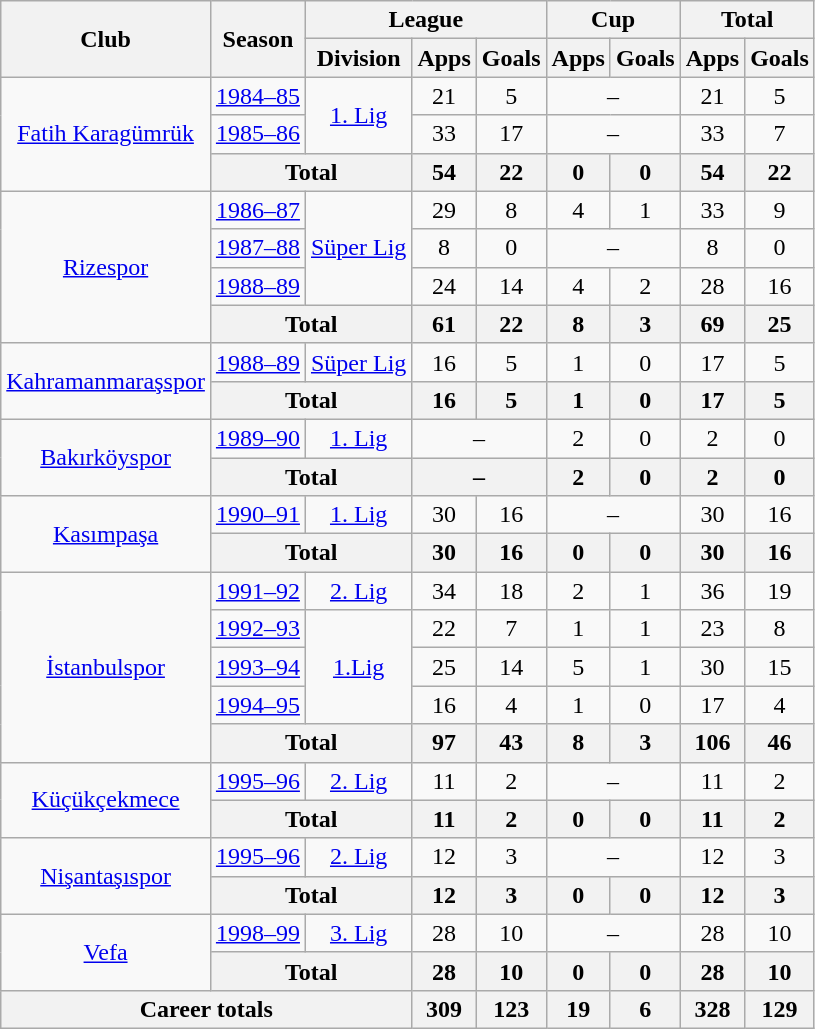<table class="wikitable" style="text-align: center">
<tr>
<th rowspan="2">Club</th>
<th rowspan="2">Season</th>
<th colspan="3">League</th>
<th colspan="2">Cup</th>
<th colspan="2">Total</th>
</tr>
<tr>
<th>Division</th>
<th>Apps</th>
<th>Goals</th>
<th>Apps</th>
<th>Goals</th>
<th>Apps</th>
<th>Goals</th>
</tr>
<tr>
<td rowspan="3"><a href='#'>Fatih Karagümrük</a></td>
<td><a href='#'>1984–85</a></td>
<td rowspan="2"><a href='#'>1. Lig</a></td>
<td>21</td>
<td>5</td>
<td colspan="2">–</td>
<td>21</td>
<td>5</td>
</tr>
<tr>
<td><a href='#'>1985–86</a></td>
<td>33</td>
<td>17</td>
<td colspan="2">–</td>
<td>33</td>
<td>7</td>
</tr>
<tr>
<th colspan="2">Total</th>
<th>54</th>
<th>22</th>
<th>0</th>
<th>0</th>
<th>54</th>
<th>22</th>
</tr>
<tr>
<td rowspan="4"><a href='#'>Rizespor</a></td>
<td><a href='#'>1986–87</a></td>
<td rowspan="3"><a href='#'>Süper Lig</a></td>
<td>29</td>
<td>8</td>
<td>4</td>
<td>1</td>
<td>33</td>
<td>9</td>
</tr>
<tr>
<td><a href='#'>1987–88</a></td>
<td>8</td>
<td>0</td>
<td colspan="2">–</td>
<td>8</td>
<td>0</td>
</tr>
<tr>
<td><a href='#'>1988–89</a></td>
<td>24</td>
<td>14</td>
<td>4</td>
<td>2</td>
<td>28</td>
<td>16</td>
</tr>
<tr>
<th colspan="2">Total</th>
<th>61</th>
<th>22</th>
<th>8</th>
<th>3</th>
<th>69</th>
<th>25</th>
</tr>
<tr>
<td rowspan="2"><a href='#'>Kahramanmaraşspor</a></td>
<td><a href='#'>1988–89</a></td>
<td><a href='#'>Süper Lig</a></td>
<td>16</td>
<td>5</td>
<td>1</td>
<td>0</td>
<td>17</td>
<td>5</td>
</tr>
<tr>
<th colspan="2">Total</th>
<th>16</th>
<th>5</th>
<th>1</th>
<th>0</th>
<th>17</th>
<th>5</th>
</tr>
<tr>
<td rowspan="2"><a href='#'>Bakırköyspor</a></td>
<td><a href='#'>1989–90</a></td>
<td><a href='#'>1. Lig</a></td>
<td colspan="2">–</td>
<td>2</td>
<td>0</td>
<td>2</td>
<td>0</td>
</tr>
<tr>
<th colspan="2">Total</th>
<th colspan="2">–</th>
<th>2</th>
<th>0</th>
<th>2</th>
<th>0</th>
</tr>
<tr>
<td rowspan="2"><a href='#'>Kasımpaşa</a></td>
<td><a href='#'>1990–91</a></td>
<td><a href='#'>1. Lig</a></td>
<td>30</td>
<td>16</td>
<td colspan="2">–</td>
<td>30</td>
<td>16</td>
</tr>
<tr>
<th colspan="2">Total</th>
<th>30</th>
<th>16</th>
<th>0</th>
<th>0</th>
<th>30</th>
<th>16</th>
</tr>
<tr>
<td rowspan="5"><a href='#'>İstanbulspor</a></td>
<td><a href='#'>1991–92</a></td>
<td><a href='#'>2. Lig</a></td>
<td>34</td>
<td>18</td>
<td>2</td>
<td>1</td>
<td>36</td>
<td>19</td>
</tr>
<tr>
<td><a href='#'>1992–93</a></td>
<td rowspan="3"><a href='#'>1.Lig</a></td>
<td>22</td>
<td>7</td>
<td>1</td>
<td>1</td>
<td>23</td>
<td>8</td>
</tr>
<tr>
<td><a href='#'>1993–94</a></td>
<td>25</td>
<td>14</td>
<td>5</td>
<td>1</td>
<td>30</td>
<td>15</td>
</tr>
<tr>
<td><a href='#'>1994–95</a></td>
<td>16</td>
<td>4</td>
<td>1</td>
<td>0</td>
<td>17</td>
<td>4</td>
</tr>
<tr>
<th colspan="2">Total</th>
<th>97</th>
<th>43</th>
<th>8</th>
<th>3</th>
<th>106</th>
<th>46</th>
</tr>
<tr>
<td rowspan="2"><a href='#'>Küçükçekmece</a></td>
<td><a href='#'>1995–96</a></td>
<td><a href='#'>2. Lig</a></td>
<td>11</td>
<td>2</td>
<td colspan="2">–</td>
<td>11</td>
<td>2</td>
</tr>
<tr>
<th colspan="2">Total</th>
<th>11</th>
<th>2</th>
<th>0</th>
<th>0</th>
<th>11</th>
<th>2</th>
</tr>
<tr>
<td rowspan="2"><a href='#'>Nişantaşıspor</a></td>
<td><a href='#'>1995–96</a></td>
<td><a href='#'>2. Lig</a></td>
<td>12</td>
<td>3</td>
<td colspan="2">–</td>
<td>12</td>
<td>3</td>
</tr>
<tr>
<th colspan="2">Total</th>
<th>12</th>
<th>3</th>
<th>0</th>
<th>0</th>
<th>12</th>
<th>3</th>
</tr>
<tr>
<td rowspan="2"><a href='#'>Vefa</a></td>
<td><a href='#'>1998–99</a></td>
<td><a href='#'>3. Lig</a></td>
<td>28</td>
<td>10</td>
<td colspan="2">–</td>
<td>28</td>
<td>10</td>
</tr>
<tr>
<th colspan="2">Total</th>
<th>28</th>
<th>10</th>
<th>0</th>
<th>0</th>
<th>28</th>
<th>10</th>
</tr>
<tr>
<th colspan="3">Career totals</th>
<th>309</th>
<th>123</th>
<th>19</th>
<th>6</th>
<th>328</th>
<th>129</th>
</tr>
</table>
